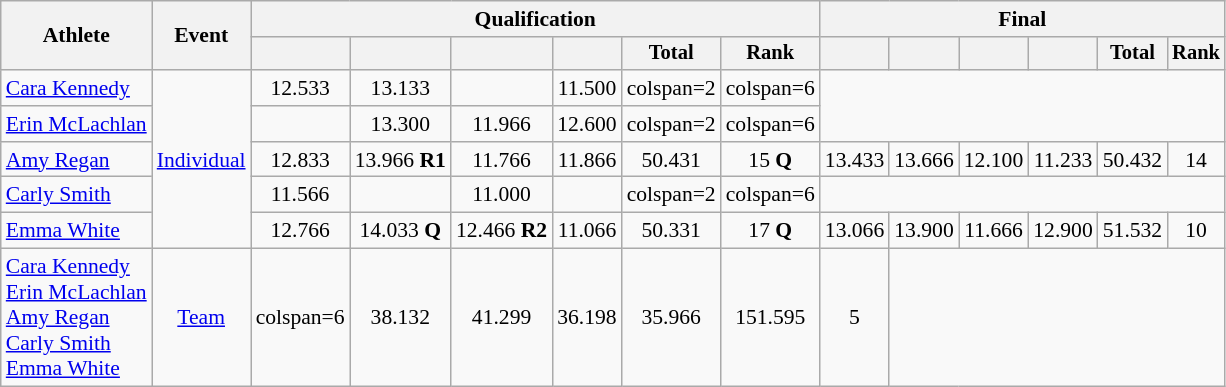<table class="wikitable" style="font-size:90%">
<tr>
<th rowspan=2>Athlete</th>
<th rowspan=2>Event</th>
<th colspan =6>Qualification</th>
<th colspan =6>Final</th>
</tr>
<tr style="font-size:95%">
<th></th>
<th></th>
<th></th>
<th></th>
<th>Total</th>
<th>Rank</th>
<th></th>
<th></th>
<th></th>
<th></th>
<th>Total</th>
<th>Rank</th>
</tr>
<tr align=center>
<td align=left><a href='#'>Cara Kennedy</a></td>
<td style="text-align:left;" rowspan="5"><a href='#'>Individual</a></td>
<td>12.533</td>
<td>13.133</td>
<td></td>
<td>11.500</td>
<td>colspan=2 </td>
<td>colspan=6 </td>
</tr>
<tr align=center>
<td align=left><a href='#'>Erin McLachlan</a></td>
<td></td>
<td>13.300</td>
<td>11.966</td>
<td>12.600</td>
<td>colspan=2 </td>
<td>colspan=6 </td>
</tr>
<tr align=center>
<td align=left><a href='#'>Amy Regan</a></td>
<td>12.833</td>
<td>13.966 <strong>R1</strong></td>
<td>11.766</td>
<td>11.866</td>
<td>50.431</td>
<td>15 <strong>Q</strong></td>
<td>13.433</td>
<td>13.666</td>
<td>12.100</td>
<td>11.233</td>
<td>50.432</td>
<td>14</td>
</tr>
<tr align=center>
<td align=left><a href='#'>Carly Smith</a></td>
<td>11.566</td>
<td></td>
<td>11.000</td>
<td></td>
<td>colspan=2 </td>
<td>colspan=6 </td>
</tr>
<tr align=center>
<td align=left><a href='#'>Emma White</a></td>
<td>12.766</td>
<td>14.033 <strong>Q</strong></td>
<td>12.466 <strong>R2</strong></td>
<td>11.066</td>
<td>50.331</td>
<td>17 <strong>Q</strong></td>
<td>13.066</td>
<td>13.900</td>
<td>11.666</td>
<td>12.900</td>
<td>51.532</td>
<td>10</td>
</tr>
<tr align=center>
<td align=left><a href='#'>Cara Kennedy</a><br><a href='#'>Erin McLachlan</a><br><a href='#'>Amy Regan</a><br><a href='#'>Carly Smith</a><br><a href='#'>Emma White</a></td>
<td><a href='#'>Team</a></td>
<td>colspan=6 </td>
<td>38.132</td>
<td>41.299</td>
<td>36.198</td>
<td>35.966</td>
<td>151.595</td>
<td>5</td>
</tr>
</table>
